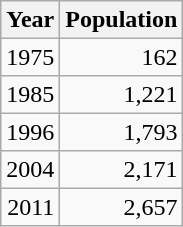<table class="wikitable" style="line-height:1.1em;">
<tr>
<th>Year</th>
<th>Population</th>
</tr>
<tr align="right">
<td>1975</td>
<td>162</td>
</tr>
<tr align="right">
<td>1985</td>
<td>1,221</td>
</tr>
<tr align="right">
<td>1996</td>
<td>1,793</td>
</tr>
<tr align="right">
<td>2004</td>
<td>2,171</td>
</tr>
<tr align="right">
<td>2011</td>
<td>2,657</td>
</tr>
</table>
